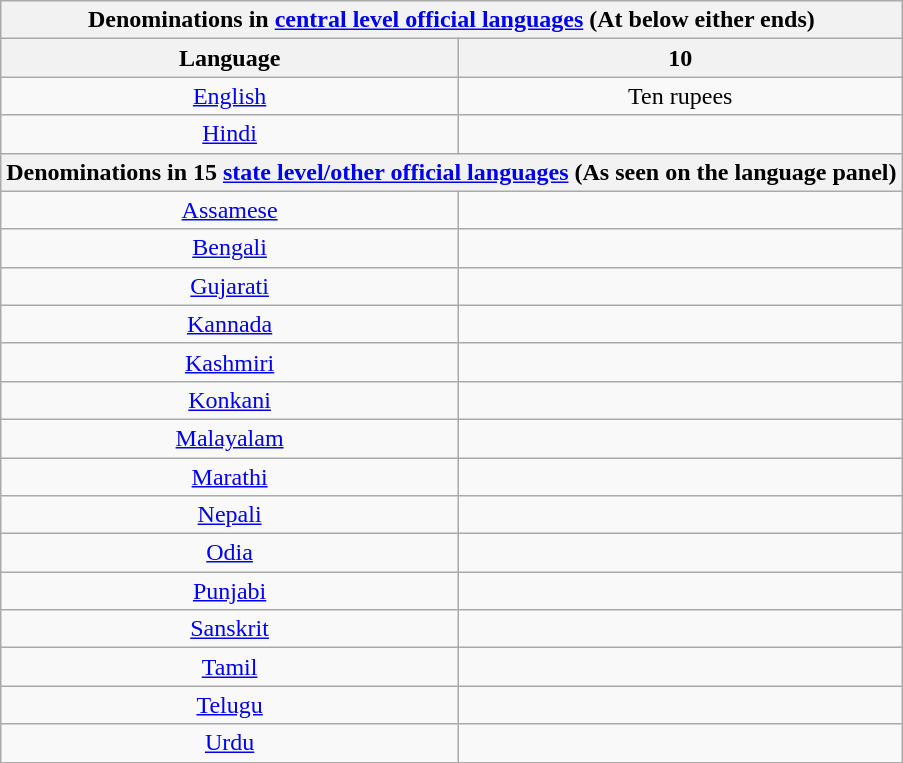<table class="wikitable" style="text-align:center">
<tr>
<th colspan="2">Denominations in <a href='#'>central level official languages</a> (At below either ends)</th>
</tr>
<tr>
<th>Language</th>
<th>10</th>
</tr>
<tr>
<td><a href='#'>English</a></td>
<td>Ten rupees</td>
</tr>
<tr>
<td><a href='#'>Hindi</a></td>
<td></td>
</tr>
<tr>
<th colspan="12">Denominations in 15 <a href='#'>state level/other official languages</a> (As seen on the language panel)</th>
</tr>
<tr>
<td><a href='#'>Assamese</a></td>
<td></td>
</tr>
<tr>
<td><a href='#'>Bengali</a></td>
<td></td>
</tr>
<tr>
<td><a href='#'>Gujarati</a></td>
<td></td>
</tr>
<tr>
<td><a href='#'>Kannada</a></td>
<td></td>
</tr>
<tr>
<td><a href='#'>Kashmiri</a></td>
<td></td>
</tr>
<tr>
<td><a href='#'>Konkani</a></td>
<td></td>
</tr>
<tr>
<td><a href='#'>Malayalam</a></td>
<td></td>
</tr>
<tr>
<td><a href='#'>Marathi</a></td>
<td></td>
</tr>
<tr>
<td><a href='#'>Nepali</a></td>
<td></td>
</tr>
<tr>
<td><a href='#'>Odia</a></td>
<td></td>
</tr>
<tr>
<td><a href='#'>Punjabi</a></td>
<td></td>
</tr>
<tr>
<td><a href='#'>Sanskrit</a></td>
<td></td>
</tr>
<tr>
<td><a href='#'>Tamil</a></td>
<td></td>
</tr>
<tr>
<td><a href='#'>Telugu</a></td>
<td></td>
</tr>
<tr>
<td><a href='#'>Urdu</a></td>
<td></td>
</tr>
</table>
